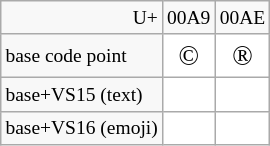<table class="wikitable nounderlines" style="border-collapse:collapse;background:#FFFFFF;font-size:large;text-align:center">
<tr style="background:#F8F8F8;font-size:small">
<td style="text-align:right">U+</td>
<td>00A9</td>
<td>00AE</td>
</tr>
<tr>
<td style="background:#F8F8F8;font-size:small;text-align:left">base code point</td>
<td>©</td>
<td>®</td>
</tr>
<tr>
<td style="background:#F8F8F8;font-size:small;text-align:left">base+VS15 (text)</td>
<td></td>
<td></td>
</tr>
<tr>
<td style="background:#F8F8F8;font-size:small;text-align:left">base+VS16 (emoji)</td>
<td></td>
<td></td>
</tr>
</table>
